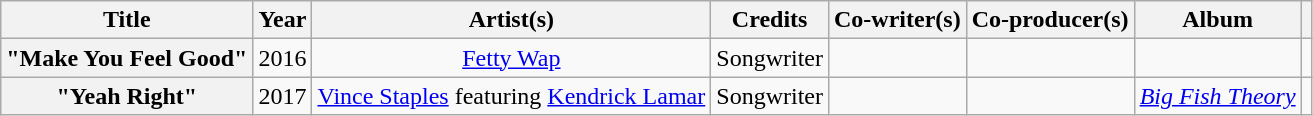<table class="wikitable plainrowheaders" style="text-align:center;">
<tr>
<th scope="col">Title</th>
<th scope="col">Year</th>
<th scope="col">Artist(s)</th>
<th scope="col">Credits</th>
<th scope="col">Co-writer(s)</th>
<th scope="col">Co-producer(s)</th>
<th scope="col">Album</th>
<th scope="col"></th>
</tr>
<tr>
<th scope="row">"Make You Feel Good"</th>
<td>2016</td>
<td><a href='#'>Fetty Wap</a></td>
<td>Songwriter</td>
<td></td>
<td></td>
<td></td>
<td></td>
</tr>
<tr>
<th scope="row">"Yeah Right"</th>
<td>2017</td>
<td><a href='#'>Vince Staples</a> featuring <a href='#'>Kendrick Lamar</a></td>
<td>Songwriter</td>
<td></td>
<td></td>
<td><em><a href='#'>Big Fish Theory</a></em></td>
<td></td>
</tr>
</table>
